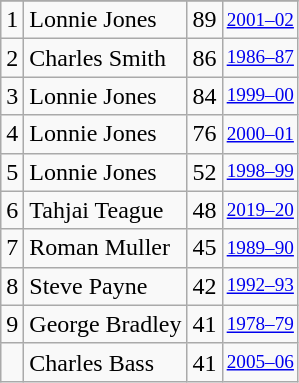<table class="wikitable">
<tr>
</tr>
<tr>
<td>1</td>
<td>Lonnie Jones</td>
<td>89</td>
<td style="font-size:80%;"><a href='#'>2001–02</a></td>
</tr>
<tr>
<td>2</td>
<td>Charles Smith</td>
<td>86</td>
<td style="font-size:80%;"><a href='#'>1986–87</a></td>
</tr>
<tr>
<td>3</td>
<td>Lonnie Jones</td>
<td>84</td>
<td style="font-size:80%;"><a href='#'>1999–00</a></td>
</tr>
<tr>
<td>4</td>
<td>Lonnie Jones</td>
<td>76</td>
<td style="font-size:80%;"><a href='#'>2000–01</a></td>
</tr>
<tr>
<td>5</td>
<td>Lonnie Jones</td>
<td>52</td>
<td style="font-size:80%;"><a href='#'>1998–99</a></td>
</tr>
<tr>
<td>6</td>
<td>Tahjai Teague</td>
<td>48</td>
<td style="font-size:80%;"><a href='#'>2019–20</a></td>
</tr>
<tr>
<td>7</td>
<td>Roman Muller</td>
<td>45</td>
<td style="font-size:80%;"><a href='#'>1989–90</a></td>
</tr>
<tr>
<td>8</td>
<td>Steve Payne</td>
<td>42</td>
<td style="font-size:80%;"><a href='#'>1992–93</a></td>
</tr>
<tr>
<td>9</td>
<td>George Bradley</td>
<td>41</td>
<td style="font-size:80%;"><a href='#'>1978–79</a></td>
</tr>
<tr>
<td></td>
<td>Charles Bass</td>
<td>41</td>
<td style="font-size:80%;"><a href='#'>2005–06</a></td>
</tr>
</table>
